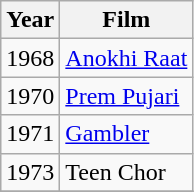<table class="wikitable">
<tr>
<th>Year</th>
<th>Film</th>
</tr>
<tr>
<td>1968</td>
<td><a href='#'>Anokhi Raat</a></td>
</tr>
<tr>
<td>1970</td>
<td><a href='#'>Prem Pujari</a></td>
</tr>
<tr>
<td>1971</td>
<td><a href='#'>Gambler</a></td>
</tr>
<tr>
<td>1973</td>
<td>Teen Chor</td>
</tr>
<tr>
</tr>
</table>
